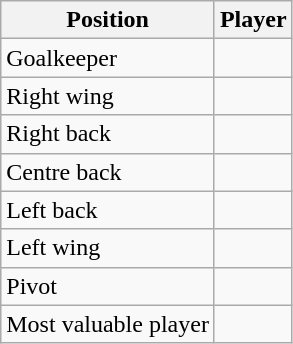<table class="wikitable">
<tr>
<th>Position</th>
<th>Player</th>
</tr>
<tr>
<td>Goalkeeper</td>
<td></td>
</tr>
<tr>
<td>Right wing</td>
<td></td>
</tr>
<tr>
<td>Right back</td>
<td></td>
</tr>
<tr>
<td>Centre back</td>
<td></td>
</tr>
<tr>
<td>Left back</td>
<td></td>
</tr>
<tr>
<td>Left wing</td>
<td></td>
</tr>
<tr>
<td>Pivot</td>
<td></td>
</tr>
<tr>
<td>Most valuable player</td>
<td></td>
</tr>
</table>
